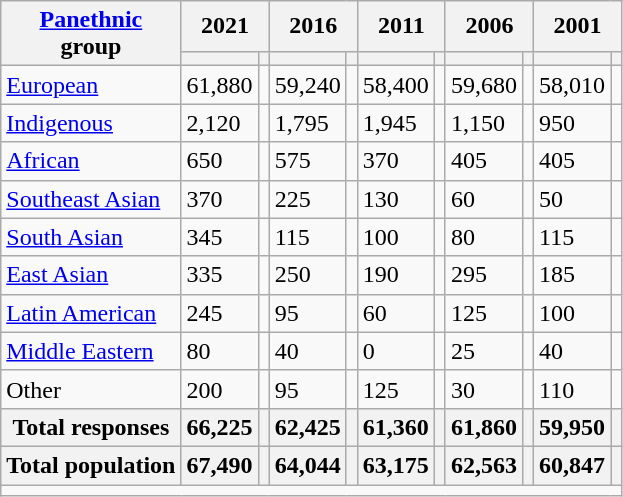<table class="wikitable collapsible sortable">
<tr>
<th rowspan="2"><a href='#'>Panethnic</a><br>group</th>
<th colspan="2">2021</th>
<th colspan="2">2016</th>
<th colspan="2">2011</th>
<th colspan="2">2006</th>
<th colspan="2">2001</th>
</tr>
<tr>
<th><a href='#'></a></th>
<th></th>
<th></th>
<th></th>
<th></th>
<th></th>
<th></th>
<th></th>
<th></th>
<th></th>
</tr>
<tr>
<td><a href='#'>European</a></td>
<td>61,880</td>
<td></td>
<td>59,240</td>
<td></td>
<td>58,400</td>
<td></td>
<td>59,680</td>
<td></td>
<td>58,010</td>
<td></td>
</tr>
<tr>
<td><a href='#'>Indigenous</a></td>
<td>2,120</td>
<td></td>
<td>1,795</td>
<td></td>
<td>1,945</td>
<td></td>
<td>1,150</td>
<td></td>
<td>950</td>
<td></td>
</tr>
<tr>
<td><a href='#'>African</a></td>
<td>650</td>
<td></td>
<td>575</td>
<td></td>
<td>370</td>
<td></td>
<td>405</td>
<td></td>
<td>405</td>
<td></td>
</tr>
<tr>
<td><a href='#'>Southeast Asian</a></td>
<td>370</td>
<td></td>
<td>225</td>
<td></td>
<td>130</td>
<td></td>
<td>60</td>
<td></td>
<td>50</td>
<td></td>
</tr>
<tr>
<td><a href='#'>South Asian</a></td>
<td>345</td>
<td></td>
<td>115</td>
<td></td>
<td>100</td>
<td></td>
<td>80</td>
<td></td>
<td>115</td>
<td></td>
</tr>
<tr>
<td><a href='#'>East Asian</a></td>
<td>335</td>
<td></td>
<td>250</td>
<td></td>
<td>190</td>
<td></td>
<td>295</td>
<td></td>
<td>185</td>
<td></td>
</tr>
<tr>
<td><a href='#'>Latin American</a></td>
<td>245</td>
<td></td>
<td>95</td>
<td></td>
<td>60</td>
<td></td>
<td>125</td>
<td></td>
<td>100</td>
<td></td>
</tr>
<tr>
<td><a href='#'>Middle Eastern</a></td>
<td>80</td>
<td></td>
<td>40</td>
<td></td>
<td>0</td>
<td></td>
<td>25</td>
<td></td>
<td>40</td>
<td></td>
</tr>
<tr>
<td>Other</td>
<td>200</td>
<td></td>
<td>95</td>
<td></td>
<td>125</td>
<td></td>
<td>30</td>
<td></td>
<td>110</td>
<td></td>
</tr>
<tr>
<th>Total responses</th>
<th>66,225</th>
<th></th>
<th>62,425</th>
<th></th>
<th>61,360</th>
<th></th>
<th>61,860</th>
<th></th>
<th>59,950</th>
<th></th>
</tr>
<tr>
<th>Total population</th>
<th>67,490</th>
<th></th>
<th>64,044</th>
<th></th>
<th>63,175</th>
<th></th>
<th>62,563</th>
<th></th>
<th>60,847</th>
<th></th>
</tr>
<tr class="sortbottom">
<td colspan="15"></td>
</tr>
</table>
